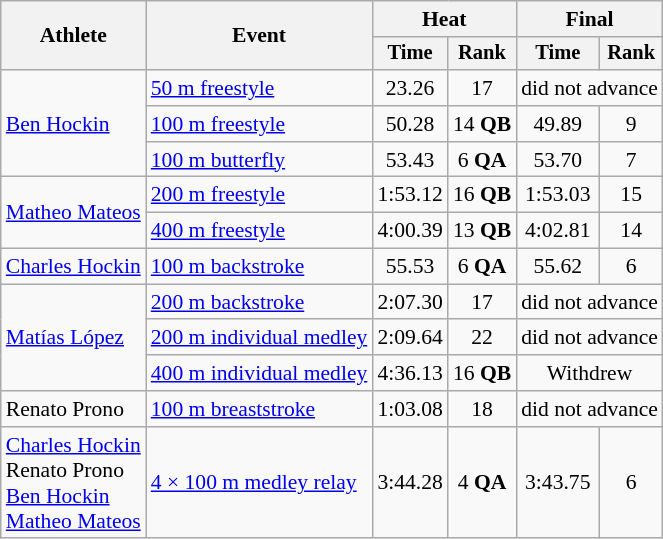<table class=wikitable style="font-size:90%">
<tr>
<th rowspan="2">Athlete</th>
<th rowspan="2">Event</th>
<th colspan="2">Heat</th>
<th colspan="2">Final</th>
</tr>
<tr style="font-size:95%">
<th>Time</th>
<th>Rank</th>
<th>Time</th>
<th>Rank</th>
</tr>
<tr align=center>
<td align=left rowspan="3"><a href='#'>Ben Hockin</a></td>
<td align=left><a href='#'>50 m freestyle</a></td>
<td>23.26</td>
<td>17</td>
<td colspan="2">did not advance</td>
</tr>
<tr align=center>
<td align=left><a href='#'>100 m freestyle</a></td>
<td>50.28</td>
<td>14 <strong>QB</strong></td>
<td>49.89</td>
<td>9</td>
</tr>
<tr align=center>
<td align=left><a href='#'>100 m butterfly</a></td>
<td>53.43</td>
<td>6 <strong>QA</strong></td>
<td>53.70</td>
<td>7</td>
</tr>
<tr align=center>
<td align=left rowspan="2"><a href='#'>Matheo Mateos</a></td>
<td align=left><a href='#'>200 m freestyle</a></td>
<td>1:53.12</td>
<td>16 <strong>QB</strong></td>
<td>1:53.03</td>
<td>15</td>
</tr>
<tr align=center>
<td align=left><a href='#'>400 m freestyle</a></td>
<td>4:00.39</td>
<td>13 <strong>QB</strong></td>
<td>4:02.81</td>
<td>14</td>
</tr>
<tr align=center>
<td align=left><a href='#'>Charles Hockin</a></td>
<td align=left><a href='#'>100 m backstroke</a></td>
<td>55.53</td>
<td>6 <strong>QA</strong></td>
<td>55.62</td>
<td>6</td>
</tr>
<tr align=center>
<td align=left rowspan=3><a href='#'>Matías López</a></td>
<td align=left><a href='#'>200 m backstroke</a></td>
<td>2:07.30</td>
<td>17</td>
<td colspan=2>did not advance</td>
</tr>
<tr align=center>
<td align=left><a href='#'>200 m individual medley</a></td>
<td>2:09.64</td>
<td>22</td>
<td colspan=2>did not advance</td>
</tr>
<tr align=center>
<td align=left><a href='#'>400 m individual medley</a></td>
<td>4:36.13</td>
<td>16 <strong>QB</strong></td>
<td colspan=2>Withdrew</td>
</tr>
<tr align=center>
<td align=left>Renato Prono</td>
<td align=left><a href='#'>100 m breaststroke</a></td>
<td>1:03.08</td>
<td>18</td>
<td colspan=2>did not advance</td>
</tr>
<tr align=center>
<td align=left><a href='#'>Charles Hockin</a><br>Renato Prono<br><a href='#'>Ben Hockin</a><br><a href='#'>Matheo Mateos</a></td>
<td align=left><a href='#'>4 × 100 m medley relay</a></td>
<td>3:44.28</td>
<td>4 <strong>QA</strong></td>
<td>3:43.75</td>
<td>6</td>
</tr>
</table>
